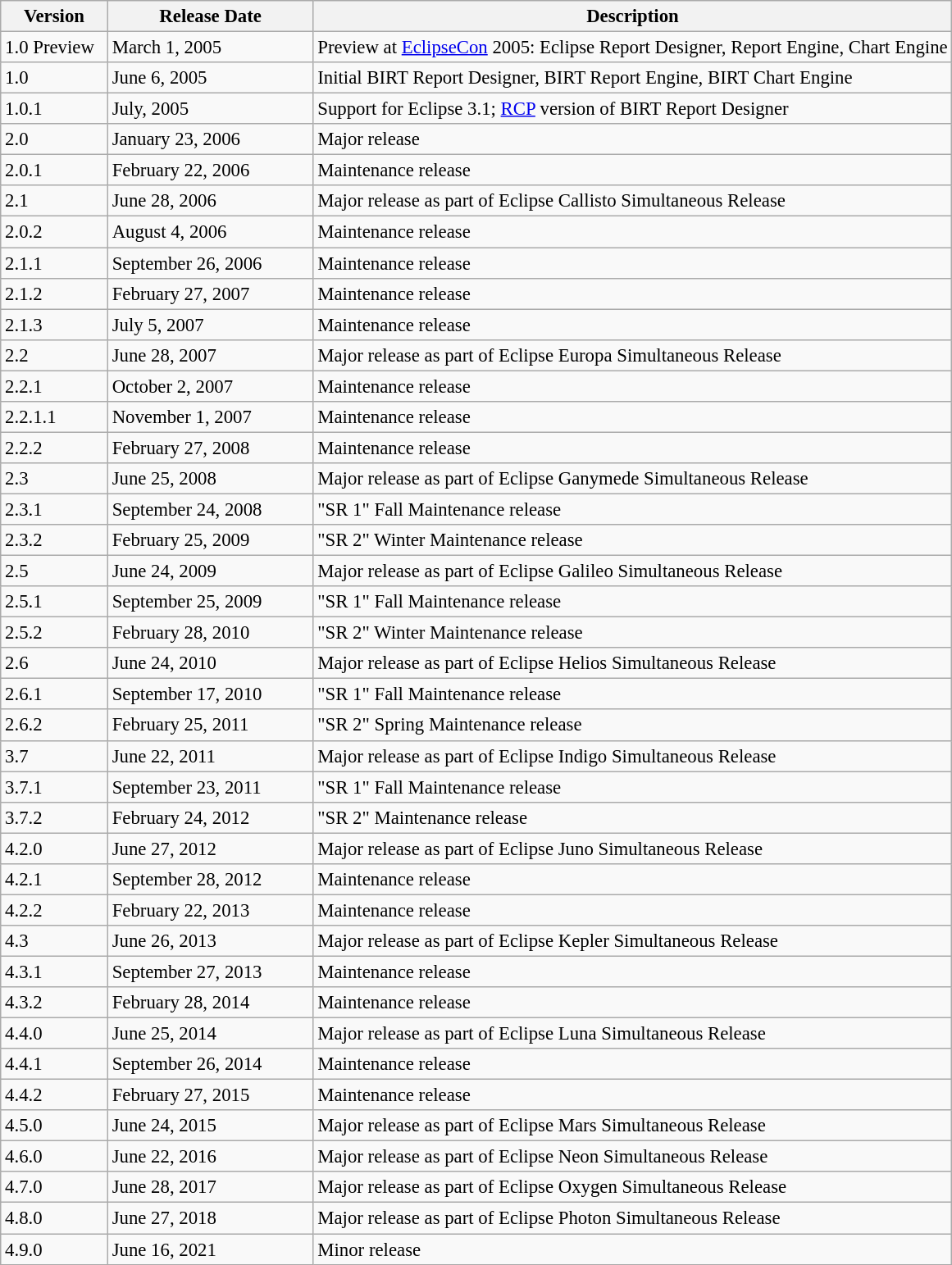<table class="wikitable" style="font-size:95%;">
<tr>
<th width="80">Version</th>
<th width="160">Release Date</th>
<th>Description</th>
</tr>
<tr>
<td>1.0 Preview</td>
<td>March 1, 2005</td>
<td>Preview at <a href='#'>EclipseCon</a> 2005: Eclipse Report Designer, Report Engine, Chart Engine</td>
</tr>
<tr>
<td>1.0</td>
<td>June 6, 2005</td>
<td>Initial BIRT Report Designer, BIRT Report Engine, BIRT Chart Engine</td>
</tr>
<tr>
<td>1.0.1</td>
<td>July, 2005</td>
<td>Support for Eclipse 3.1; <a href='#'>RCP</a> version of BIRT Report Designer</td>
</tr>
<tr>
<td>2.0</td>
<td>January 23, 2006</td>
<td>Major release</td>
</tr>
<tr>
<td>2.0.1</td>
<td>February 22, 2006</td>
<td>Maintenance release</td>
</tr>
<tr>
<td>2.1</td>
<td>June 28, 2006</td>
<td>Major release as part of Eclipse Callisto Simultaneous Release</td>
</tr>
<tr>
<td>2.0.2</td>
<td>August 4, 2006</td>
<td>Maintenance release</td>
</tr>
<tr>
<td>2.1.1</td>
<td>September 26, 2006</td>
<td>Maintenance release</td>
</tr>
<tr>
<td>2.1.2</td>
<td>February 27, 2007</td>
<td>Maintenance release</td>
</tr>
<tr>
<td>2.1.3</td>
<td>July 5, 2007</td>
<td>Maintenance release</td>
</tr>
<tr>
<td>2.2</td>
<td>June 28, 2007</td>
<td>Major release as part of Eclipse Europa Simultaneous Release</td>
</tr>
<tr>
<td>2.2.1</td>
<td>October 2, 2007</td>
<td>Maintenance release</td>
</tr>
<tr>
<td>2.2.1.1</td>
<td>November 1, 2007</td>
<td>Maintenance release</td>
</tr>
<tr>
<td>2.2.2</td>
<td>February 27, 2008</td>
<td>Maintenance release</td>
</tr>
<tr>
<td>2.3</td>
<td>June 25, 2008</td>
<td>Major release as part of Eclipse Ganymede Simultaneous Release</td>
</tr>
<tr>
<td>2.3.1</td>
<td>September 24, 2008</td>
<td>"SR 1" Fall Maintenance release</td>
</tr>
<tr>
<td>2.3.2</td>
<td>February 25, 2009</td>
<td>"SR 2" Winter Maintenance release</td>
</tr>
<tr>
<td>2.5</td>
<td>June 24, 2009</td>
<td>Major release as part of Eclipse Galileo Simultaneous Release</td>
</tr>
<tr>
<td>2.5.1</td>
<td>September 25, 2009</td>
<td>"SR 1" Fall Maintenance release</td>
</tr>
<tr>
<td>2.5.2</td>
<td>February 28, 2010</td>
<td>"SR 2" Winter Maintenance release</td>
</tr>
<tr>
<td>2.6</td>
<td>June 24, 2010</td>
<td>Major release as part of Eclipse Helios Simultaneous Release</td>
</tr>
<tr>
<td>2.6.1</td>
<td>September 17, 2010</td>
<td>"SR 1" Fall Maintenance release</td>
</tr>
<tr>
<td>2.6.2</td>
<td>February 25, 2011</td>
<td>"SR 2" Spring Maintenance release</td>
</tr>
<tr>
<td>3.7</td>
<td>June 22, 2011</td>
<td>Major release as part of Eclipse Indigo Simultaneous Release</td>
</tr>
<tr>
<td>3.7.1</td>
<td>September 23, 2011</td>
<td>"SR 1" Fall Maintenance release</td>
</tr>
<tr>
<td>3.7.2</td>
<td>February 24, 2012</td>
<td>"SR 2" Maintenance release</td>
</tr>
<tr>
<td>4.2.0</td>
<td>June 27, 2012</td>
<td>Major release as part of Eclipse Juno  Simultaneous Release</td>
</tr>
<tr>
<td>4.2.1</td>
<td>September 28, 2012</td>
<td>Maintenance release</td>
</tr>
<tr>
<td>4.2.2</td>
<td>February 22, 2013</td>
<td>Maintenance release</td>
</tr>
<tr>
<td>4.3</td>
<td>June 26, 2013</td>
<td>Major release as part of Eclipse Kepler  Simultaneous Release</td>
</tr>
<tr>
<td>4.3.1</td>
<td>September 27, 2013</td>
<td>Maintenance release</td>
</tr>
<tr>
<td>4.3.2</td>
<td>February 28, 2014</td>
<td>Maintenance release</td>
</tr>
<tr>
<td>4.4.0</td>
<td>June 25, 2014</td>
<td>Major release as part of Eclipse Luna Simultaneous Release</td>
</tr>
<tr>
<td>4.4.1</td>
<td>September 26, 2014</td>
<td>Maintenance release</td>
</tr>
<tr>
<td>4.4.2</td>
<td>February 27, 2015</td>
<td>Maintenance release</td>
</tr>
<tr>
<td>4.5.0</td>
<td>June 24, 2015</td>
<td>Major release as part of Eclipse Mars Simultaneous Release</td>
</tr>
<tr>
<td>4.6.0</td>
<td>June 22, 2016</td>
<td>Major release as part of Eclipse Neon Simultaneous Release</td>
</tr>
<tr>
<td>4.7.0</td>
<td>June 28, 2017</td>
<td>Major release as part of Eclipse Oxygen Simultaneous Release</td>
</tr>
<tr>
<td>4.8.0</td>
<td>June 27, 2018</td>
<td>Major release as part of Eclipse Photon Simultaneous Release</td>
</tr>
<tr>
<td>4.9.0</td>
<td>June 16, 2021</td>
<td>Minor release</td>
</tr>
</table>
